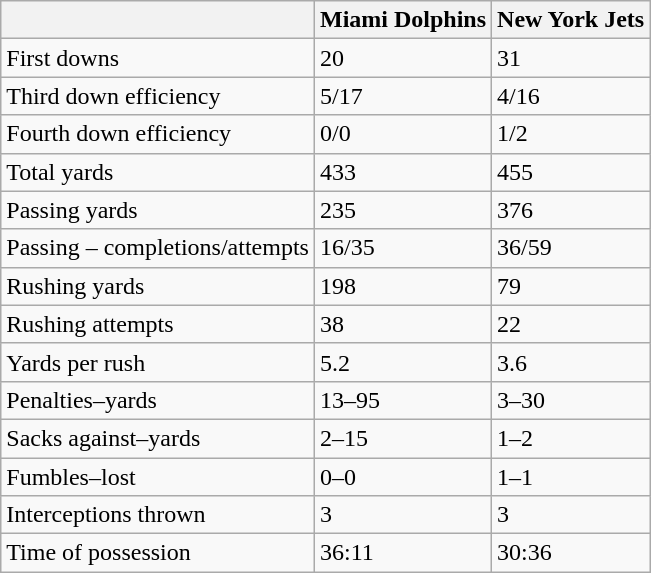<table class="wikitable">
<tr>
<th></th>
<th>Miami Dolphins</th>
<th>New York Jets</th>
</tr>
<tr>
<td>First downs</td>
<td>20</td>
<td>31</td>
</tr>
<tr>
<td>Third down efficiency</td>
<td>5/17</td>
<td>4/16</td>
</tr>
<tr>
<td>Fourth down efficiency</td>
<td>0/0</td>
<td>1/2</td>
</tr>
<tr>
<td>Total yards</td>
<td>433</td>
<td>455</td>
</tr>
<tr>
<td>Passing yards</td>
<td>235</td>
<td>376</td>
</tr>
<tr>
<td>Passing – completions/attempts</td>
<td>16/35</td>
<td>36/59</td>
</tr>
<tr>
<td>Rushing yards</td>
<td>198</td>
<td>79</td>
</tr>
<tr>
<td>Rushing attempts</td>
<td>38</td>
<td>22</td>
</tr>
<tr>
<td>Yards per rush</td>
<td>5.2</td>
<td>3.6</td>
</tr>
<tr>
<td>Penalties–yards</td>
<td>13–95</td>
<td>3–30</td>
</tr>
<tr>
<td>Sacks against–yards</td>
<td>2–15</td>
<td>1–2</td>
</tr>
<tr>
<td>Fumbles–lost</td>
<td>0–0</td>
<td>1–1</td>
</tr>
<tr>
<td>Interceptions thrown</td>
<td>3</td>
<td>3</td>
</tr>
<tr>
<td>Time of possession</td>
<td>36:11</td>
<td>30:36</td>
</tr>
</table>
